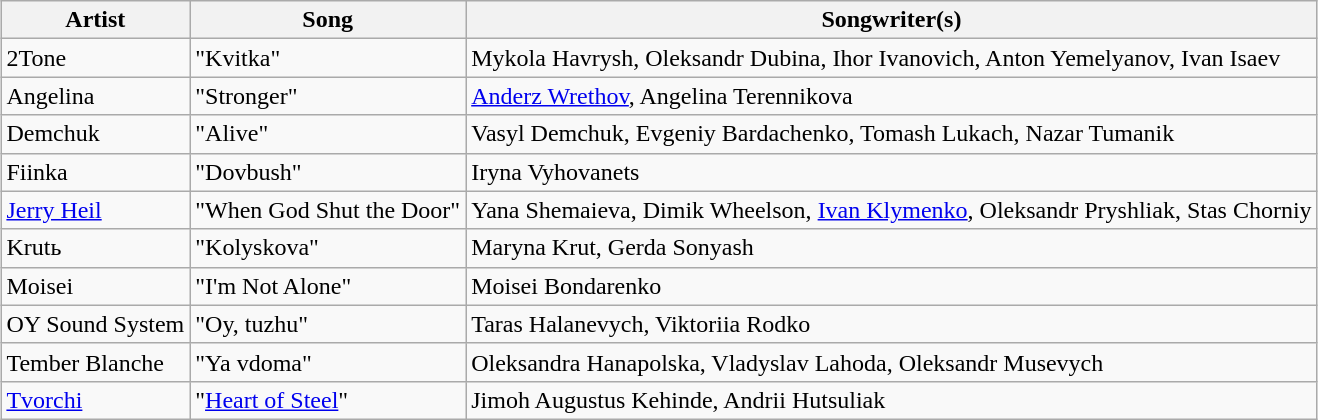<table class="sortable wikitable" style="margin: 1em auto 1em auto;">
<tr>
<th>Artist</th>
<th>Song</th>
<th class="unsortable">Songwriter(s)</th>
</tr>
<tr>
<td>2Tone</td>
<td>"Kvitka" </td>
<td>Mykola Havrysh, Oleksandr Dubina, Ihor Ivanovich, Anton Yemelyanov, Ivan Isaev</td>
</tr>
<tr>
<td>Angelina</td>
<td>"Stronger"</td>
<td><a href='#'>Anderz Wrethov</a>, Angelina Terennikova</td>
</tr>
<tr>
<td>Demchuk</td>
<td>"Alive"</td>
<td>Vasyl Demchuk, Evgeniy Bardachenko, Tomash Lukach, Nazar Tumanik</td>
</tr>
<tr>
<td>Fiinka</td>
<td>"Dovbush" </td>
<td>Iryna Vyhovanets</td>
</tr>
<tr>
<td><a href='#'>Jerry Heil</a></td>
<td>"When God Shut the Door"</td>
<td>Yana Shemaieva, Dimik Wheelson, <a href='#'>Ivan Klymenko</a>, Oleksandr Pryshliak, Stas Chorniy</td>
</tr>
<tr>
<td>Krutь</td>
<td>"Kolyskova" </td>
<td>Maryna Krut, Gerda Sonyash</td>
</tr>
<tr>
<td>Moisei</td>
<td>"I'm Not Alone"</td>
<td>Moisei Bondarenko</td>
</tr>
<tr>
<td>OY Sound System</td>
<td>"Oy, tuzhu" </td>
<td>Taras Halanevych, Viktoriia Rodko</td>
</tr>
<tr>
<td>Tember Blanche</td>
<td>"Ya vdoma" </td>
<td>Oleksandra Hanapolska, Vladyslav Lahoda, Oleksandr Musevych</td>
</tr>
<tr>
<td><a href='#'>Tvorchi</a></td>
<td>"<a href='#'>Heart of Steel</a>"</td>
<td>Jimoh Augustus Kehinde, Andrii Hutsuliak</td>
</tr>
</table>
